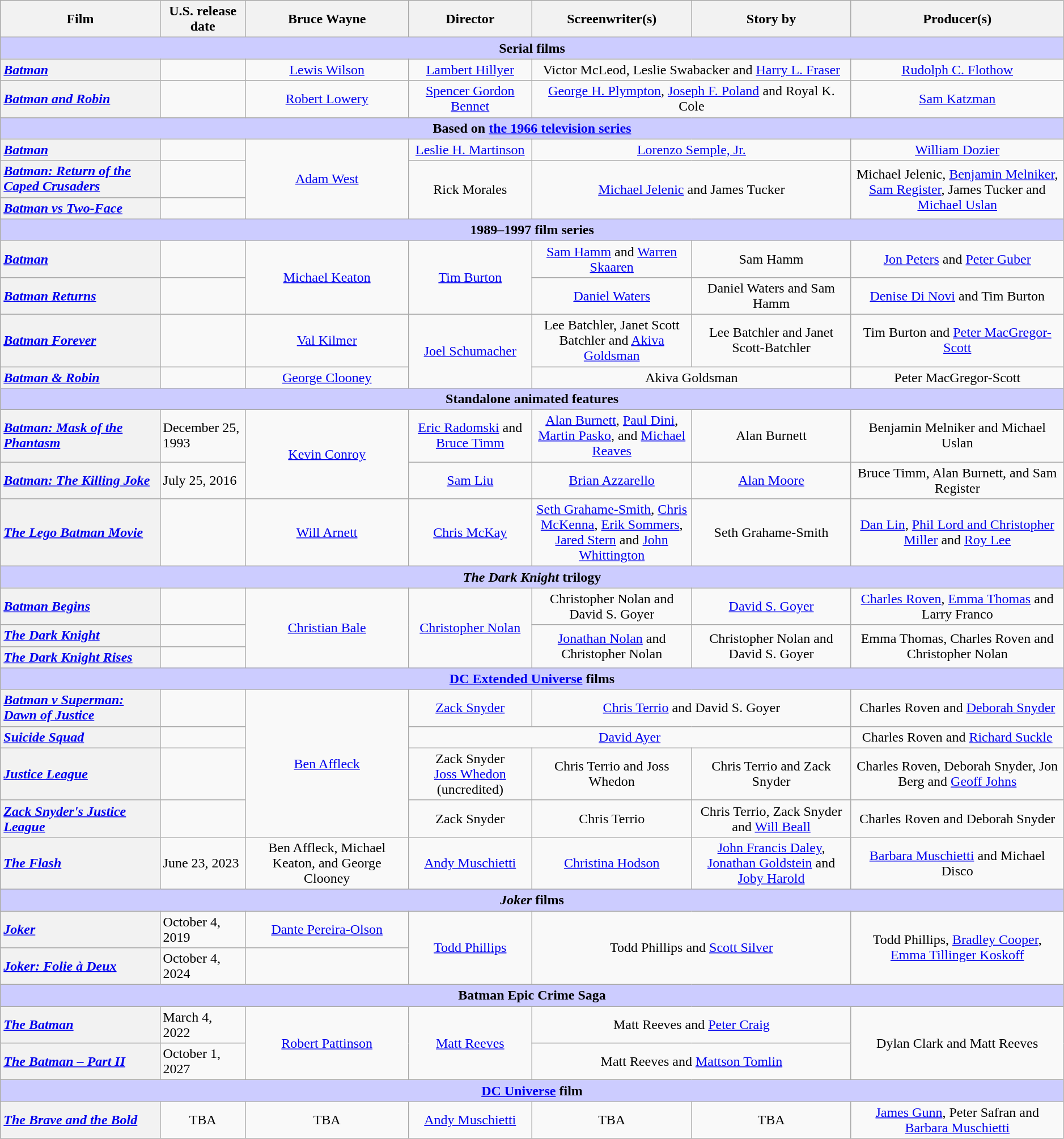<table class="wikitable plainrowheaders" style="text-align:center; width:99%;">
<tr>
<th width=15%>Film</th>
<th>U.S. release date</th>
<th>Bruce Wayne</th>
<th>Director</th>
<th width="15%">Screenwriter(s)</th>
<th width=15%>Story by</th>
<th width=20%>Producer(s)</th>
</tr>
<tr>
<th scope="col" colspan="7" style="background-color:#ccccff;">Serial films</th>
</tr>
<tr>
<th scope="row" style="text-align:left"><em><a href='#'>Batman</a></em></th>
<td style="text-align:left"></td>
<td><a href='#'>Lewis Wilson</a></td>
<td><a href='#'>Lambert Hillyer</a></td>
<td colspan="2">Victor McLeod, Leslie Swabacker and <a href='#'>Harry L. Fraser</a></td>
<td><a href='#'>Rudolph C. Flothow</a></td>
</tr>
<tr>
<th scope="row" style="text-align:left"><em><a href='#'>Batman and Robin</a></em></th>
<td style="text-align:left"></td>
<td><a href='#'>Robert Lowery</a></td>
<td><a href='#'>Spencer Gordon Bennet</a></td>
<td colspan="2"><a href='#'>George H. Plympton</a>, <a href='#'>Joseph F. Poland</a> and Royal K. Cole</td>
<td><a href='#'>Sam Katzman</a></td>
</tr>
<tr>
<th scope="col" colspan="7" style="background-color:#ccccff;">Based on <a href='#'>the 1966 television series</a></th>
</tr>
<tr>
<th scope="row" style="text-align:left"><em><a href='#'>Batman</a></em></th>
<td style="text-align:left"></td>
<td rowspan="3"><a href='#'>Adam West</a></td>
<td><a href='#'>Leslie H. Martinson</a></td>
<td colspan="2"><a href='#'>Lorenzo Semple, Jr.</a></td>
<td><a href='#'>William Dozier</a></td>
</tr>
<tr>
<th scope="row" style="text-align:left"><em><a href='#'>Batman: Return of the Caped Crusaders</a></em></th>
<td style="text-align:left"></td>
<td rowspan="2">Rick Morales</td>
<td colspan="2" rowspan="2"><a href='#'>Michael Jelenic</a> and James Tucker</td>
<td rowspan="2">Michael Jelenic, <a href='#'>Benjamin Melniker</a>, <a href='#'>Sam Register</a>, James Tucker and <a href='#'>Michael Uslan</a></td>
</tr>
<tr>
<th scope="row" style="text-align:left"><em><a href='#'>Batman vs Two-Face</a></em></th>
<td style="text-align:left"></td>
</tr>
<tr>
<th scope="col" colspan="7" style="background-color:#ccccff;">1989–1997 film series</th>
</tr>
<tr>
<th scope="row" style="text-align:left"><em><a href='#'>Batman</a></em></th>
<td style="text-align:left"></td>
<td rowspan="2"><a href='#'>Michael Keaton</a></td>
<td rowspan="2"><a href='#'>Tim Burton</a></td>
<td><a href='#'>Sam Hamm</a> and <a href='#'>Warren Skaaren</a></td>
<td>Sam Hamm</td>
<td><a href='#'>Jon Peters</a> and <a href='#'>Peter Guber</a></td>
</tr>
<tr>
<th scope="row" style="text-align:left"><em><a href='#'>Batman Returns</a></em></th>
<td style="text-align:left"></td>
<td><a href='#'>Daniel Waters</a></td>
<td>Daniel Waters and Sam Hamm</td>
<td><a href='#'>Denise Di Novi</a> and Tim Burton</td>
</tr>
<tr>
<th scope="row" style="text-align:left"><em><a href='#'>Batman Forever</a></em></th>
<td style="text-align:left"></td>
<td><a href='#'>Val Kilmer</a></td>
<td rowspan="2"><a href='#'>Joel Schumacher</a></td>
<td>Lee Batchler, Janet Scott Batchler and <a href='#'>Akiva Goldsman</a></td>
<td>Lee Batchler and Janet Scott-Batchler</td>
<td>Tim Burton and <a href='#'>Peter MacGregor-Scott</a></td>
</tr>
<tr>
<th scope="row" style="text-align:left"><em><a href='#'>Batman & Robin</a></em></th>
<td style="text-align:left"></td>
<td><a href='#'>George Clooney</a></td>
<td colspan="2">Akiva Goldsman</td>
<td>Peter MacGregor-Scott</td>
</tr>
<tr>
<th scope="col" colspan="7" style="background-color:#ccccff;">Standalone animated features</th>
</tr>
<tr>
<th scope="row" style="text-align:left"><em><a href='#'>Batman: Mask of the Phantasm</a></em></th>
<td style="text-align:left">December 25, 1993</td>
<td rowspan="2"><a href='#'>Kevin Conroy</a></td>
<td><a href='#'>Eric Radomski</a> and <a href='#'>Bruce Timm</a></td>
<td><a href='#'>Alan Burnett</a>, <a href='#'>Paul Dini</a>, <a href='#'>Martin Pasko</a>, and <a href='#'>Michael Reaves</a></td>
<td>Alan Burnett</td>
<td>Benjamin Melniker and Michael Uslan</td>
</tr>
<tr>
<th scope="row" style="text-align:left"><em><a href='#'>Batman: The Killing Joke</a></em></th>
<td style="text-align:left">July 25, 2016</td>
<td><a href='#'>Sam Liu</a></td>
<td><a href='#'>Brian Azzarello</a></td>
<td><a href='#'>Alan Moore</a></td>
<td>Bruce Timm, Alan Burnett, and Sam Register</td>
</tr>
<tr>
<th scope="row" style="text-align:left"><em><a href='#'>The Lego Batman Movie</a></em></th>
<td style="text-align:left"></td>
<td><a href='#'>Will Arnett</a></td>
<td><a href='#'>Chris McKay</a></td>
<td><a href='#'>Seth Grahame-Smith</a>, <a href='#'>Chris McKenna</a>, <a href='#'>Erik Sommers</a>, <a href='#'>Jared Stern</a> and <a href='#'>John Whittington</a></td>
<td>Seth Grahame-Smith</td>
<td><a href='#'>Dan Lin</a>, <a href='#'>Phil Lord and Christopher Miller</a> and <a href='#'>Roy Lee</a></td>
</tr>
<tr>
<th scope="col" colspan="7" style="background-color:#ccccff;"><em>The Dark Knight</em> trilogy</th>
</tr>
<tr>
<th scope="row" style="text-align:left"><em><a href='#'>Batman Begins</a></em></th>
<td style="text-align:left"></td>
<td rowspan="3"><a href='#'>Christian Bale</a></td>
<td rowspan="3"><a href='#'>Christopher Nolan</a></td>
<td>Christopher Nolan and David S. Goyer</td>
<td><a href='#'>David S. Goyer</a></td>
<td><a href='#'>Charles Roven</a>, <a href='#'>Emma Thomas</a> and Larry Franco</td>
</tr>
<tr>
<th scope="row" style="text-align:left"><em><a href='#'>The Dark Knight</a></em></th>
<td style="text-align:left"></td>
<td rowspan="2"><a href='#'>Jonathan Nolan</a> and Christopher Nolan</td>
<td rowspan="2">Christopher Nolan and David S. Goyer</td>
<td rowspan="2">Emma Thomas, Charles Roven and Christopher Nolan</td>
</tr>
<tr>
<th scope="row" style="text-align:left"><em><a href='#'>The Dark Knight Rises</a></em></th>
<td style="text-align:left"></td>
</tr>
<tr>
<th scope="col" colspan="7" style="background-color:#ccccff;"><a href='#'>DC Extended Universe</a> films</th>
</tr>
<tr>
<th scope="row" style="text-align:left"><em><a href='#'>Batman v Superman: Dawn of Justice</a></em></th>
<td style="text-align:left"></td>
<td rowspan="4"><a href='#'>Ben Affleck</a></td>
<td><a href='#'>Zack Snyder</a></td>
<td colspan="2"><a href='#'>Chris Terrio</a> and David S. Goyer</td>
<td>Charles Roven and <a href='#'>Deborah Snyder</a></td>
</tr>
<tr>
<th scope="row" style="text-align:left"><em><a href='#'>Suicide Squad</a></em></th>
<td style="text-align:left"></td>
<td colspan="3"><a href='#'>David Ayer</a></td>
<td>Charles Roven and <a href='#'>Richard Suckle</a></td>
</tr>
<tr>
<th scope="row" style="text-align:left"><em><a href='#'>Justice League</a></em></th>
<td style="text-align:left"></td>
<td>Zack Snyder<br><a href='#'>Joss Whedon</a> (uncredited)</td>
<td>Chris Terrio and Joss Whedon</td>
<td>Chris Terrio and Zack Snyder</td>
<td>Charles Roven, Deborah Snyder, Jon Berg and <a href='#'>Geoff Johns</a></td>
</tr>
<tr>
<th scope="row" style="text-align:left"><em><a href='#'>Zack Snyder's Justice League</a></em></th>
<td style="text-align:left"></td>
<td>Zack Snyder</td>
<td>Chris Terrio</td>
<td>Chris Terrio, Zack Snyder and <a href='#'>Will Beall</a></td>
<td>Charles Roven and Deborah Snyder</td>
</tr>
<tr>
<th scope="row" style="text-align:left"><em><a href='#'>The Flash</a></em></th>
<td style="text-align:left">June 23, 2023</td>
<td>Ben Affleck, Michael Keaton, and George Clooney</td>
<td><a href='#'>Andy Muschietti</a></td>
<td><a href='#'>Christina Hodson</a></td>
<td><a href='#'>John Francis Daley</a>, <a href='#'>Jonathan Goldstein</a> and <a href='#'>Joby Harold</a></td>
<td><a href='#'>Barbara Muschietti</a> and Michael Disco</td>
</tr>
<tr>
<th scope="col" colspan="7" style="background-color:#ccccff;"><em>Joker</em> films</th>
</tr>
<tr>
<th scope="row" style="text-align:left"><em><a href='#'>Joker</a></em></th>
<td style="text-align:left">October 4, 2019</td>
<td><a href='#'>Dante Pereira-Olson</a></td>
<td rowspan="2"><a href='#'>Todd Phillips</a></td>
<td rowspan="2" colspan="2">Todd Phillips and <a href='#'>Scott Silver</a></td>
<td rowspan="2">Todd Phillips, <a href='#'>Bradley Cooper</a>, <a href='#'>Emma Tillinger Koskoff</a></td>
</tr>
<tr>
<th scope="row" style="text-align:left"><em><a href='#'>Joker: Folie à Deux</a></em></th>
<td style="text-align:left">October 4, 2024</td>
<td></td>
</tr>
<tr>
<th scope="col" colspan="7" style="background-color:#ccccff;">Batman Epic Crime Saga</th>
</tr>
<tr>
<th scope="row" style="text-align:left"><em><a href='#'>The Batman</a></em></th>
<td style="text-align:left">March 4, 2022</td>
<td rowspan="2"><a href='#'>Robert Pattinson</a></td>
<td rowspan="2"><a href='#'>Matt Reeves</a></td>
<td colspan="2">Matt Reeves and <a href='#'>Peter Craig</a></td>
<td rowspan="2">Dylan Clark and Matt Reeves</td>
</tr>
<tr>
<th scope="row" style="text-align:left"><em><a href='#'>The Batman – Part II</a></em></th>
<td style="text-align:left">October 1, 2027</td>
<td colspan="2">Matt Reeves and <a href='#'>Mattson Tomlin</a></td>
</tr>
<tr>
<th colspan="7" style="background-color:#ccccff;"><a href='#'>DC Universe</a> film</th>
</tr>
<tr>
<th scope="row" style="text-align:left"><em><a href='#'>The Brave and the Bold</a></em></th>
<td>TBA</td>
<td>TBA</td>
<td><a href='#'>Andy Muschietti</a></td>
<td>TBA</td>
<td>TBA</td>
<td><a href='#'>James Gunn</a>, Peter Safran and <a href='#'>Barbara Muschietti</a></td>
</tr>
</table>
